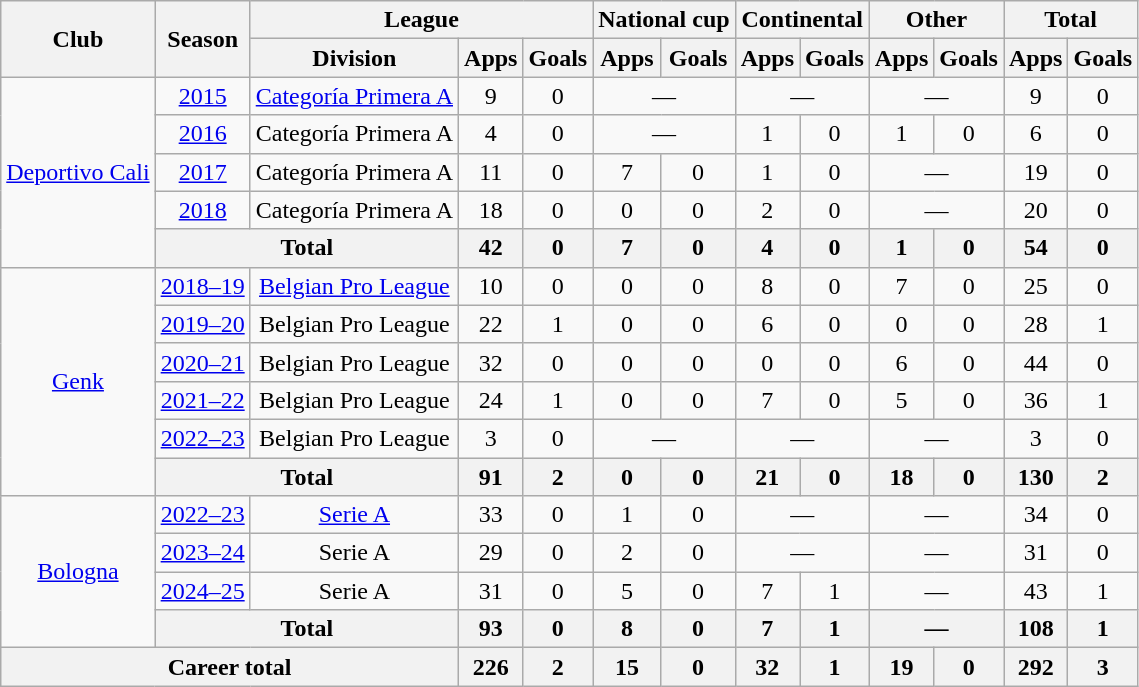<table class="wikitable" style="text-align:center">
<tr>
<th rowspan=2>Club</th>
<th rowspan=2>Season</th>
<th colspan=3>League</th>
<th colspan=2>National cup</th>
<th colspan=2>Continental</th>
<th colspan=2>Other</th>
<th colspan=2>Total</th>
</tr>
<tr>
<th>Division</th>
<th>Apps</th>
<th>Goals</th>
<th>Apps</th>
<th>Goals</th>
<th>Apps</th>
<th>Goals</th>
<th>Apps</th>
<th>Goals</th>
<th>Apps</th>
<th>Goals</th>
</tr>
<tr>
<td rowspan="5"><a href='#'>Deportivo Cali</a></td>
<td><a href='#'>2015</a></td>
<td><a href='#'>Categoría Primera A</a></td>
<td>9</td>
<td>0</td>
<td colspan="2">—</td>
<td colspan="2">—</td>
<td colspan="2">—</td>
<td>9</td>
<td>0</td>
</tr>
<tr>
<td><a href='#'>2016</a></td>
<td>Categoría Primera A</td>
<td>4</td>
<td>0</td>
<td colspan="2">—</td>
<td>1</td>
<td>0</td>
<td>1</td>
<td>0</td>
<td>6</td>
<td>0</td>
</tr>
<tr>
<td><a href='#'>2017</a></td>
<td>Categoría Primera A</td>
<td>11</td>
<td>0</td>
<td>7</td>
<td>0</td>
<td>1</td>
<td>0</td>
<td colspan="2">—</td>
<td>19</td>
<td>0</td>
</tr>
<tr>
<td><a href='#'>2018</a></td>
<td>Categoría Primera A</td>
<td>18</td>
<td>0</td>
<td>0</td>
<td>0</td>
<td>2</td>
<td>0</td>
<td colspan="2">—</td>
<td>20</td>
<td>0</td>
</tr>
<tr>
<th colspan="2">Total</th>
<th>42</th>
<th>0</th>
<th>7</th>
<th>0</th>
<th>4</th>
<th>0</th>
<th>1</th>
<th>0</th>
<th>54</th>
<th>0</th>
</tr>
<tr>
<td rowspan="6"><a href='#'>Genk</a></td>
<td><a href='#'>2018–19</a></td>
<td><a href='#'>Belgian Pro League</a></td>
<td>10</td>
<td>0</td>
<td>0</td>
<td>0</td>
<td>8</td>
<td>0</td>
<td>7</td>
<td>0</td>
<td>25</td>
<td>0</td>
</tr>
<tr>
<td><a href='#'>2019–20</a></td>
<td>Belgian Pro League</td>
<td>22</td>
<td>1</td>
<td>0</td>
<td>0</td>
<td>6</td>
<td>0</td>
<td>0</td>
<td>0</td>
<td>28</td>
<td>1</td>
</tr>
<tr>
<td><a href='#'>2020–21</a></td>
<td>Belgian Pro League</td>
<td>32</td>
<td>0</td>
<td>0</td>
<td>0</td>
<td>0</td>
<td>0</td>
<td>6</td>
<td>0</td>
<td>44</td>
<td>0</td>
</tr>
<tr>
<td><a href='#'>2021–22</a></td>
<td>Belgian Pro League</td>
<td>24</td>
<td>1</td>
<td>0</td>
<td>0</td>
<td>7</td>
<td>0</td>
<td>5</td>
<td>0</td>
<td>36</td>
<td>1</td>
</tr>
<tr>
<td><a href='#'>2022–23</a></td>
<td>Belgian Pro League</td>
<td>3</td>
<td>0</td>
<td colspan="2">—</td>
<td colspan="2">—</td>
<td colspan="2">—</td>
<td>3</td>
<td>0</td>
</tr>
<tr>
<th colspan="2">Total</th>
<th>91</th>
<th>2</th>
<th>0</th>
<th>0</th>
<th>21</th>
<th>0</th>
<th>18</th>
<th>0</th>
<th>130</th>
<th>2</th>
</tr>
<tr>
<td rowspan="4"><a href='#'>Bologna</a></td>
<td><a href='#'>2022–23</a></td>
<td><a href='#'>Serie A</a></td>
<td>33</td>
<td>0</td>
<td>1</td>
<td>0</td>
<td colspan="2">—</td>
<td colspan="2">—</td>
<td>34</td>
<td>0</td>
</tr>
<tr>
<td><a href='#'>2023–24</a></td>
<td>Serie A</td>
<td>29</td>
<td>0</td>
<td>2</td>
<td>0</td>
<td colspan="2">—</td>
<td colspan="2">—</td>
<td>31</td>
<td>0</td>
</tr>
<tr>
<td><a href='#'>2024–25</a></td>
<td>Serie A</td>
<td>31</td>
<td>0</td>
<td>5</td>
<td>0</td>
<td>7</td>
<td>1</td>
<td colspan="2">—</td>
<td>43</td>
<td>1</td>
</tr>
<tr>
<th colspan="2">Total</th>
<th>93</th>
<th>0</th>
<th>8</th>
<th>0</th>
<th>7</th>
<th>1</th>
<th colspan="2">—</th>
<th>108</th>
<th>1</th>
</tr>
<tr>
<th colspan="3">Career total</th>
<th>226</th>
<th>2</th>
<th>15</th>
<th>0</th>
<th>32</th>
<th>1</th>
<th>19</th>
<th>0</th>
<th>292</th>
<th>3</th>
</tr>
</table>
